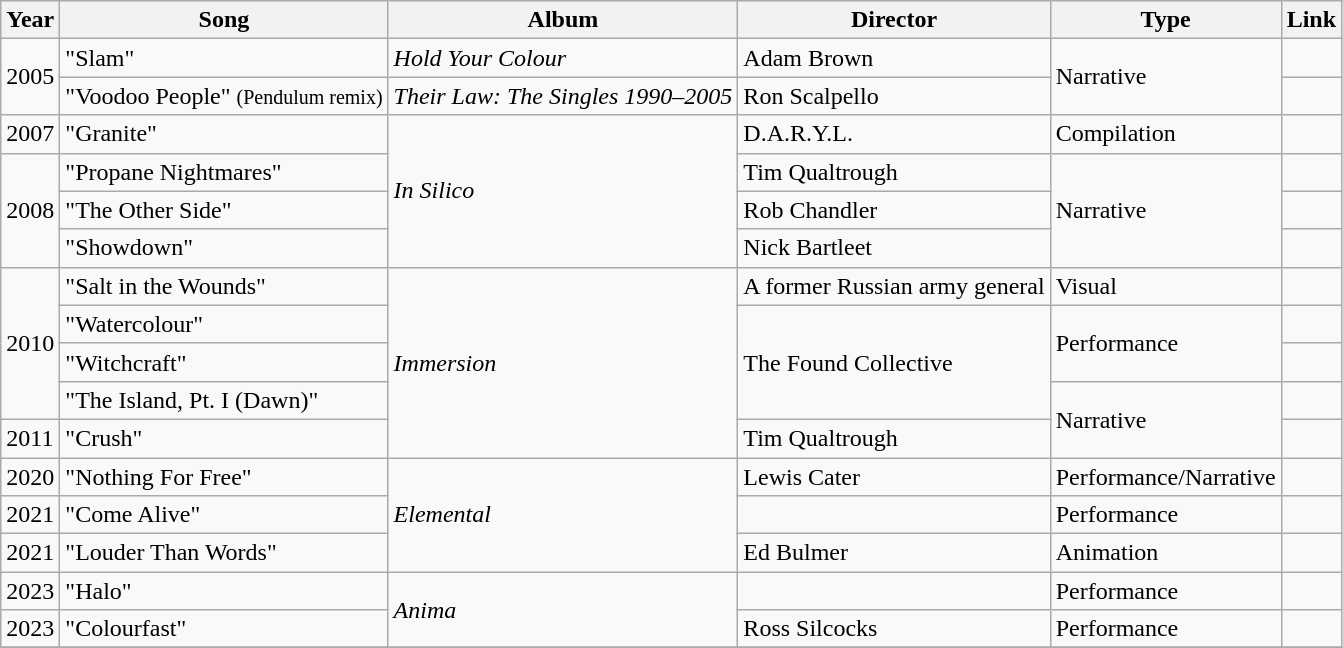<table class="wikitable">
<tr>
<th>Year</th>
<th>Song</th>
<th>Album</th>
<th>Director</th>
<th>Type</th>
<th>Link</th>
</tr>
<tr>
<td rowspan=2>2005</td>
<td>"Slam"</td>
<td><em>Hold Your Colour</em></td>
<td>Adam Brown</td>
<td rowspan=2>Narrative</td>
<td></td>
</tr>
<tr>
<td>"Voodoo People" <small>(Pendulum remix)</small></td>
<td><em>Their Law: The Singles 1990–2005</em></td>
<td>Ron Scalpello</td>
<td></td>
</tr>
<tr>
<td>2007</td>
<td>"Granite"</td>
<td rowspan=4><em>In Silico</em></td>
<td>D.A.R.Y.L.</td>
<td>Compilation</td>
<td></td>
</tr>
<tr>
<td rowspan=3>2008</td>
<td>"Propane Nightmares"</td>
<td>Tim Qualtrough</td>
<td rowspan=3>Narrative</td>
<td></td>
</tr>
<tr>
<td>"The Other Side"</td>
<td>Rob Chandler</td>
<td></td>
</tr>
<tr>
<td>"Showdown"</td>
<td>Nick Bartleet</td>
<td></td>
</tr>
<tr>
<td rowspan=4>2010</td>
<td>"Salt in the Wounds"</td>
<td rowspan=5><em>Immersion</em></td>
<td>A former Russian army general</td>
<td>Visual</td>
<td></td>
</tr>
<tr>
<td>"Watercolour"</td>
<td rowspan=3>The Found Collective</td>
<td rowspan=2>Performance</td>
<td></td>
</tr>
<tr>
<td>"Witchcraft"</td>
<td></td>
</tr>
<tr>
<td>"The Island, Pt. I (Dawn)"</td>
<td rowspan=2>Narrative</td>
<td></td>
</tr>
<tr>
<td>2011</td>
<td>"Crush"</td>
<td>Tim Qualtrough</td>
<td></td>
</tr>
<tr>
<td>2020</td>
<td>"Nothing For Free"</td>
<td rowspan=3><em>Elemental</em></td>
<td>Lewis Cater</td>
<td>Performance/Narrative</td>
<td></td>
</tr>
<tr>
<td>2021</td>
<td>"Come Alive"</td>
<td></td>
<td>Performance</td>
<td></td>
</tr>
<tr>
<td>2021</td>
<td>"Louder Than Words"</td>
<td>Ed Bulmer</td>
<td>Animation</td>
<td></td>
</tr>
<tr>
<td>2023</td>
<td>"Halo" </td>
<td rowspan=2><em>Anima</em></td>
<td></td>
<td>Performance</td>
<td></td>
</tr>
<tr>
<td>2023</td>
<td>"Colourfast"</td>
<td>Ross Silcocks</td>
<td>Performance</td>
<td></td>
</tr>
<tr>
</tr>
</table>
